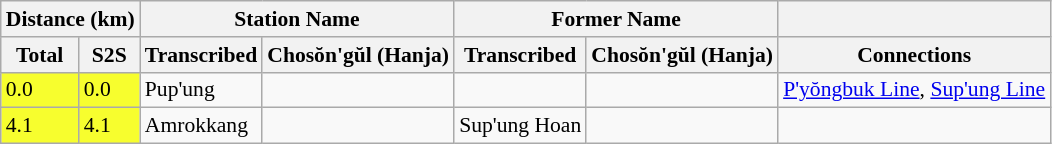<table class="wikitable" style="font-size:90%;">
<tr>
<th colspan="2">Distance (km)</th>
<th colspan="2">Station Name</th>
<th colspan="2">Former Name</th>
<th></th>
</tr>
<tr>
<th>Total</th>
<th>S2S</th>
<th>Transcribed</th>
<th>Chosŏn'gŭl (Hanja)</th>
<th>Transcribed</th>
<th>Chosŏn'gŭl (Hanja)</th>
<th>Connections</th>
</tr>
<tr>
<td bgcolor=#F7FE2E>0.0</td>
<td bgcolor=#F7FE2E>0.0</td>
<td>Pup'ung</td>
<td></td>
<td></td>
<td></td>
<td><a href='#'>P'yŏngbuk Line</a>, <a href='#'>Sup'ung Line</a></td>
</tr>
<tr>
<td bgcolor=#F7FE2E>4.1</td>
<td bgcolor=#F7FE2E>4.1</td>
<td>Amrokkang</td>
<td></td>
<td>Sup'ung Hoan</td>
<td></td>
<td></td>
</tr>
</table>
